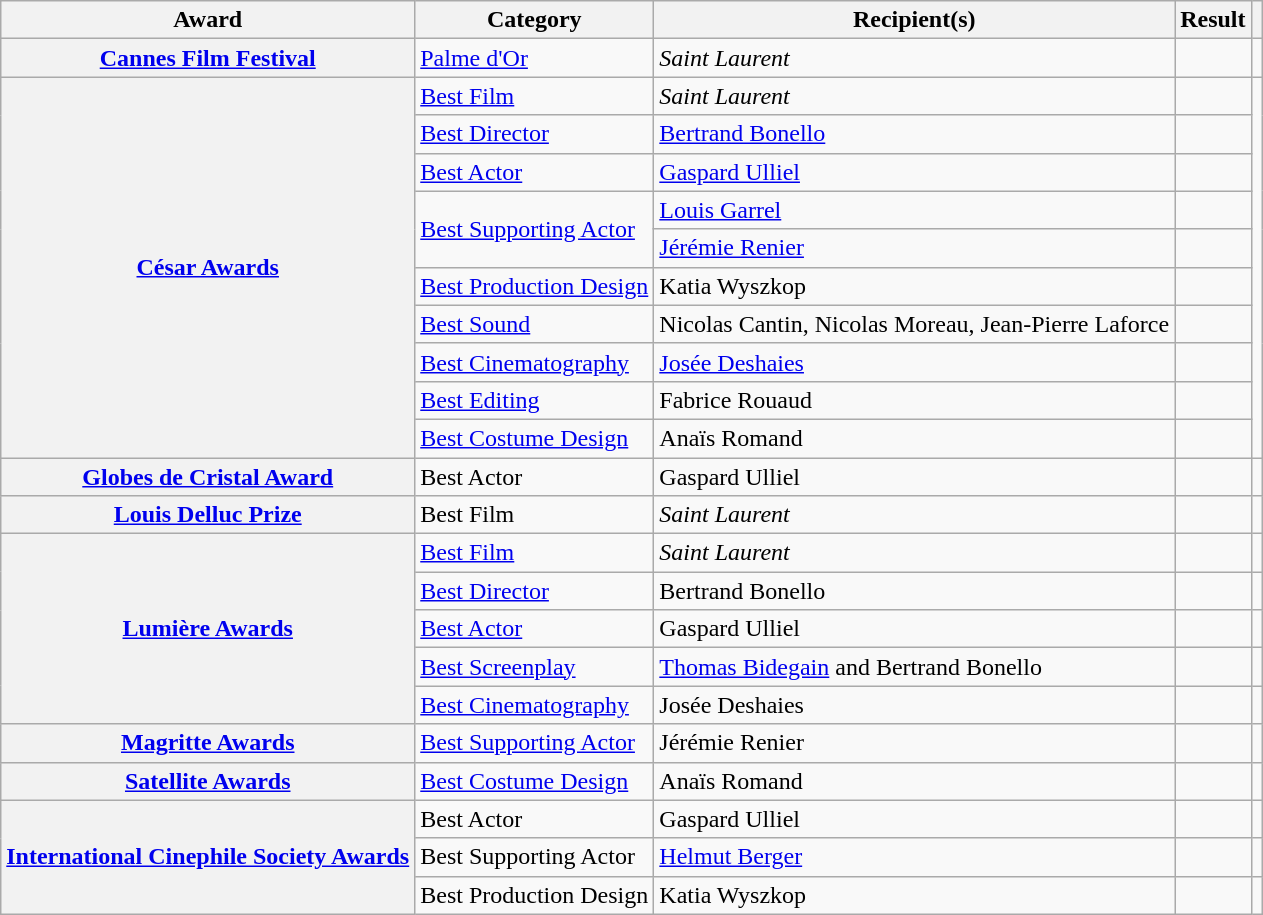<table class="wikitable sortable plainrowheaders">
<tr>
<th scope="col">Award</th>
<th scope="col">Category</th>
<th scope="col">Recipient(s)</th>
<th scope="col">Result</th>
<th scope="col" class="unsortable"></th>
</tr>
<tr>
<th scope="row"><a href='#'>Cannes Film Festival</a></th>
<td><a href='#'>Palme d'Or</a></td>
<td><em>Saint Laurent</em></td>
<td></td>
<td></td>
</tr>
<tr>
<th scope="row" rowspan="10"><a href='#'>César Awards</a></th>
<td><a href='#'>Best Film</a></td>
<td><em>Saint Laurent</em></td>
<td></td>
<td rowspan="10"></td>
</tr>
<tr>
<td><a href='#'>Best Director</a></td>
<td><a href='#'>Bertrand Bonello</a></td>
<td></td>
</tr>
<tr>
<td><a href='#'>Best Actor</a></td>
<td><a href='#'>Gaspard Ulliel</a></td>
<td></td>
</tr>
<tr>
<td rowspan="2"><a href='#'>Best Supporting Actor</a></td>
<td><a href='#'>Louis Garrel</a></td>
<td></td>
</tr>
<tr>
<td><a href='#'>Jérémie Renier</a></td>
<td></td>
</tr>
<tr>
<td><a href='#'>Best Production Design</a></td>
<td>Katia Wyszkop</td>
<td></td>
</tr>
<tr>
<td><a href='#'>Best Sound</a></td>
<td>Nicolas Cantin, Nicolas Moreau, Jean-Pierre Laforce</td>
<td></td>
</tr>
<tr>
<td><a href='#'>Best Cinematography</a></td>
<td><a href='#'>Josée Deshaies</a></td>
<td></td>
</tr>
<tr>
<td><a href='#'>Best Editing</a></td>
<td>Fabrice Rouaud</td>
<td></td>
</tr>
<tr>
<td><a href='#'>Best Costume Design</a></td>
<td>Anaïs Romand</td>
<td></td>
</tr>
<tr>
<th scope="row"><a href='#'>Globes de Cristal Award</a></th>
<td>Best Actor</td>
<td>Gaspard Ulliel</td>
<td></td>
<td></td>
</tr>
<tr>
<th scope="row"><a href='#'>Louis Delluc Prize</a></th>
<td>Best Film</td>
<td><em>Saint Laurent</em></td>
<td></td>
<td></td>
</tr>
<tr>
<th scope="row" rowspan="5"><a href='#'>Lumière Awards</a></th>
<td><a href='#'>Best Film</a></td>
<td><em>Saint Laurent</em></td>
<td></td>
<td></td>
</tr>
<tr>
<td><a href='#'>Best Director</a></td>
<td>Bertrand Bonello</td>
<td></td>
<td></td>
</tr>
<tr>
<td><a href='#'>Best Actor</a></td>
<td>Gaspard Ulliel</td>
<td></td>
<td></td>
</tr>
<tr>
<td><a href='#'>Best Screenplay</a></td>
<td><a href='#'>Thomas Bidegain</a> and Bertrand Bonello</td>
<td></td>
<td></td>
</tr>
<tr>
<td><a href='#'>Best Cinematography</a></td>
<td>Josée Deshaies</td>
<td></td>
<td></td>
</tr>
<tr>
<th scope="row"><a href='#'>Magritte Awards</a></th>
<td><a href='#'>Best Supporting Actor</a></td>
<td>Jérémie Renier</td>
<td></td>
<td></td>
</tr>
<tr>
<th scope="row"><a href='#'>Satellite Awards</a></th>
<td><a href='#'>Best Costume Design</a></td>
<td>Anaïs Romand</td>
<td></td>
<td></td>
</tr>
<tr>
<th scope="row" rowspan="3"><a href='#'>International Cinephile Society Awards</a></th>
<td>Best Actor</td>
<td>Gaspard Ulliel</td>
<td></td>
<td></td>
</tr>
<tr>
<td>Best Supporting Actor</td>
<td><a href='#'>Helmut Berger</a></td>
<td></td>
<td></td>
</tr>
<tr>
<td>Best Production Design</td>
<td>Katia Wyszkop</td>
<td></td>
<td></td>
</tr>
</table>
